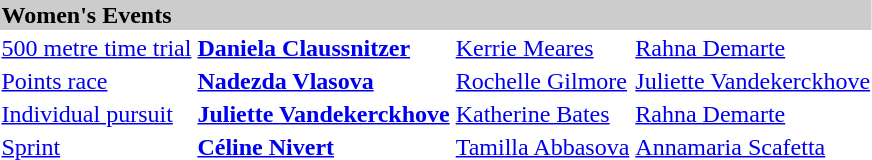<table>
<tr bgcolor="#cccccc">
<td colspan=4><strong>Women's Events</strong></td>
</tr>
<tr>
<td><a href='#'>500 metre time trial</a> <br></td>
<td><strong><a href='#'>Daniela Claussnitzer</a><br><small></small></strong></td>
<td><a href='#'>Kerrie Meares</a><br><small></small></td>
<td><a href='#'>Rahna Demarte</a><br><small></small></td>
</tr>
<tr>
<td><a href='#'>Points race</a> <br></td>
<td><strong><a href='#'>Nadezda Vlasova</a><br><small></small></strong></td>
<td><a href='#'>Rochelle Gilmore</a><br><small></small></td>
<td><a href='#'>Juliette Vandekerckhove</a><br><small></small></td>
</tr>
<tr>
<td><a href='#'>Individual pursuit</a> <br></td>
<td><strong><a href='#'>Juliette Vandekerckhove</a><br><small></small></strong></td>
<td><a href='#'>Katherine Bates</a><br><small></small></td>
<td><a href='#'>Rahna Demarte</a><br><small></small></td>
</tr>
<tr>
<td><a href='#'>Sprint</a> <br></td>
<td><strong><a href='#'>Céline Nivert</a><br><small></small></strong></td>
<td><a href='#'>Tamilla Abbasova</a><br><small></small></td>
<td><a href='#'>Annamaria Scafetta</a><br><small></small></td>
</tr>
</table>
